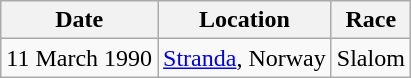<table class="wikitable">
<tr>
<th>Date</th>
<th>Location</th>
<th>Race</th>
</tr>
<tr>
<td>11 March 1990</td>
<td> <a href='#'>Stranda</a>, Norway</td>
<td>Slalom</td>
</tr>
</table>
